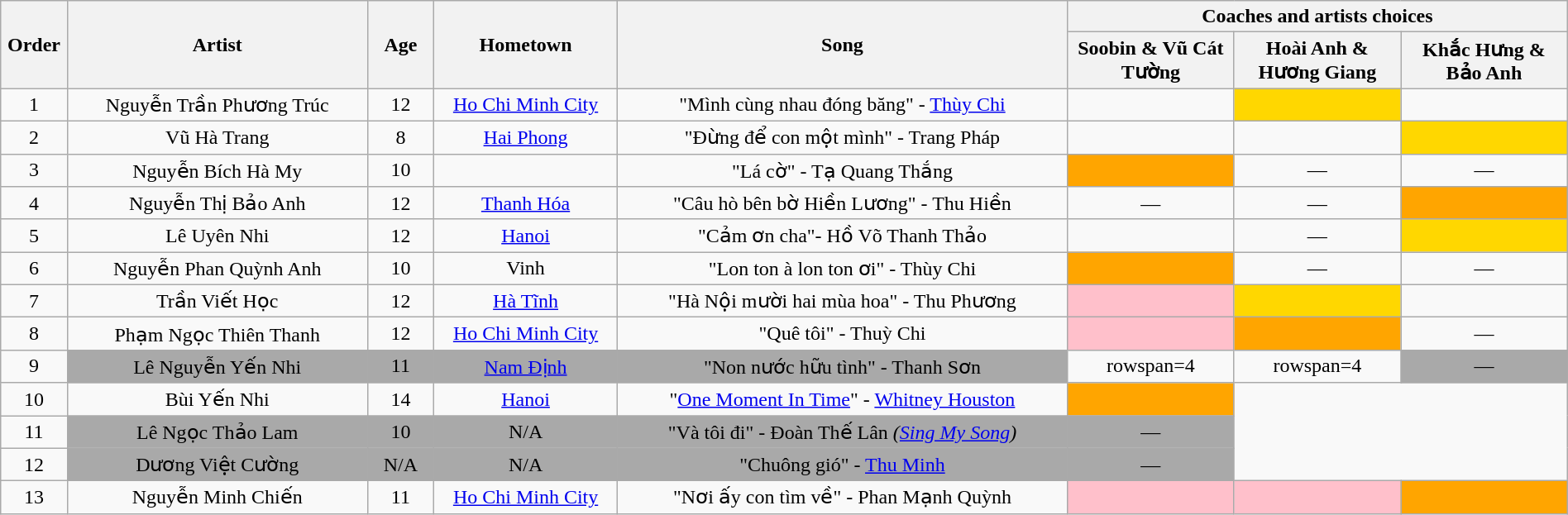<table class="wikitable" style="text-align:center; width:100%;">
<tr>
<th scope="col" rowspan="2" style="width:04%;">Order</th>
<th scope="col" rowspan="2" style="width:18%;">Artist</th>
<th scope="col" rowspan="2" style="width:04%;">Age</th>
<th scope="col" rowspan="2" style="width:11%;">Hometown</th>
<th scope="col" rowspan="2" style="width:27%;">Song</th>
<th scope="col" colspan="4" style="width:30%;">Coaches and artists choices</th>
</tr>
<tr>
<th style="width:10%;">Soobin  & Vũ Cát Tường</th>
<th style="width:10%;">Hoài Anh & Hương Giang</th>
<th style="width:10%;">Khắc Hưng & Bảo Anh</th>
</tr>
<tr>
<td scope="row">1</td>
<td>Nguyễn Trần Phương Trúc</td>
<td>12</td>
<td><a href='#'>Ho Chi Minh City</a></td>
<td>"Mình cùng nhau đóng băng" - <a href='#'>Thùy Chi</a></td>
<td style="text-align:center;"></td>
<td style="background:gold;text-align:center;"></td>
<td style="text-align:center;"></td>
</tr>
<tr>
<td scope="row">2</td>
<td>Vũ Hà Trang</td>
<td>8</td>
<td><a href='#'>Hai Phong</a></td>
<td>"Đừng để con một mình" - Trang Pháp</td>
<td style="text-align:center;"></td>
<td style="text-align:center;"></td>
<td style="background:gold;text-align:center;"></td>
</tr>
<tr>
<td scope="row">3</td>
<td>Nguyễn Bích Hà My</td>
<td>10</td>
<td></td>
<td>"Lá cờ" - Tạ Quang Thắng</td>
<td style="background:orange;text-align:center;"></td>
<td>—</td>
<td>—</td>
</tr>
<tr>
<td scope="row">4</td>
<td>Nguyễn Thị Bảo Anh</td>
<td>12</td>
<td><a href='#'>Thanh Hóa</a></td>
<td>"Câu hò bên bờ Hiền Lương" - Thu Hiền</td>
<td>—</td>
<td>—</td>
<td style="background:orange;text-align:center;"></td>
</tr>
<tr>
<td scope="row">5</td>
<td>Lê Uyên Nhi</td>
<td>12</td>
<td><a href='#'>Hanoi</a></td>
<td>"Cảm ơn cha"- Hồ Võ Thanh Thảo</td>
<td style="text-align:center;"></td>
<td>—</td>
<td style="background:gold;text-align:center;"></td>
</tr>
<tr>
<td scope="row">6</td>
<td>Nguyễn Phan Quỳnh Anh</td>
<td>10</td>
<td>Vinh</td>
<td>"Lon ton à lon ton ơi" - Thùy Chi</td>
<td style="background:orange;text-align:center;"></td>
<td>—</td>
<td>—</td>
</tr>
<tr>
<td scope="row">7</td>
<td>Trần Viết Học</td>
<td>12</td>
<td><a href='#'>Hà Tĩnh</a></td>
<td>"Hà Nội mười hai mùa hoa" - Thu Phương</td>
<td style="background:pink;text-align:center;"></td>
<td style="background:gold;text-align:center;"></td>
<td><strong></strong></td>
</tr>
<tr>
<td scope="row">8</td>
<td>Phạm Ngọc Thiên Thanh</td>
<td>12</td>
<td><a href='#'>Ho Chi Minh City</a></td>
<td>"Quê tôi" - Thuỳ Chi</td>
<td style="background:pink;text-align:center;"></td>
<td style="background:orange;text-align:center;"></td>
<td>—</td>
</tr>
<tr>
<td scope="row">9</td>
<td style="background:darkgrey;">Lê Nguyễn Yến Nhi</td>
<td style="background:darkgrey;">11</td>
<td style="background:darkgrey;"><a href='#'>Nam Định</a></td>
<td style="background:darkgrey;">"Non nước hữu tình" - Thanh Sơn</td>
<td>rowspan=4 </td>
<td>rowspan=4 </td>
<td style="background:darkgrey;text-align:center;">—</td>
</tr>
<tr>
<td scope="row">10</td>
<td>Bùi Yến Nhi</td>
<td>14</td>
<td><a href='#'>Hanoi</a></td>
<td>"<a href='#'>One Moment In Time</a>" - <a href='#'>Whitney Houston</a></td>
<td style="background:orange;text-align:center;"></td>
</tr>
<tr>
<td scope="row">11</td>
<td style="background:darkgrey;">Lê Ngọc Thảo Lam</td>
<td style="background:darkgrey;">10</td>
<td style="background:darkgrey;">N/A</td>
<td style="background:darkgrey;">"Và tôi đi" - Đoàn Thế Lân <em>(<a href='#'>Sing My Song</a>)</em></td>
<td style="background:darkgrey;text-align:center;">—</td>
</tr>
<tr>
<td scope="row">12</td>
<td style="background:darkgrey;">Dương Việt Cường</td>
<td style="background:darkgrey;">N/A</td>
<td style="background:darkgrey;">N/A</td>
<td style="background:darkgrey;">"Chuông gió" - <a href='#'>Thu Minh</a></td>
<td style="background:darkgrey;text-align:center;">—</td>
</tr>
<tr>
<td scope="row">13</td>
<td>Nguyễn Minh Chiến</td>
<td>11</td>
<td><a href='#'>Ho Chi Minh City</a></td>
<td>"Nơi ấy con tìm về" - Phan Mạnh Quỳnh</td>
<td style="background:pink;text-align:center;"></td>
<td style="background:pink;text-align:center;"></td>
<td style="background:orange;text-align:center;"></td>
</tr>
</table>
